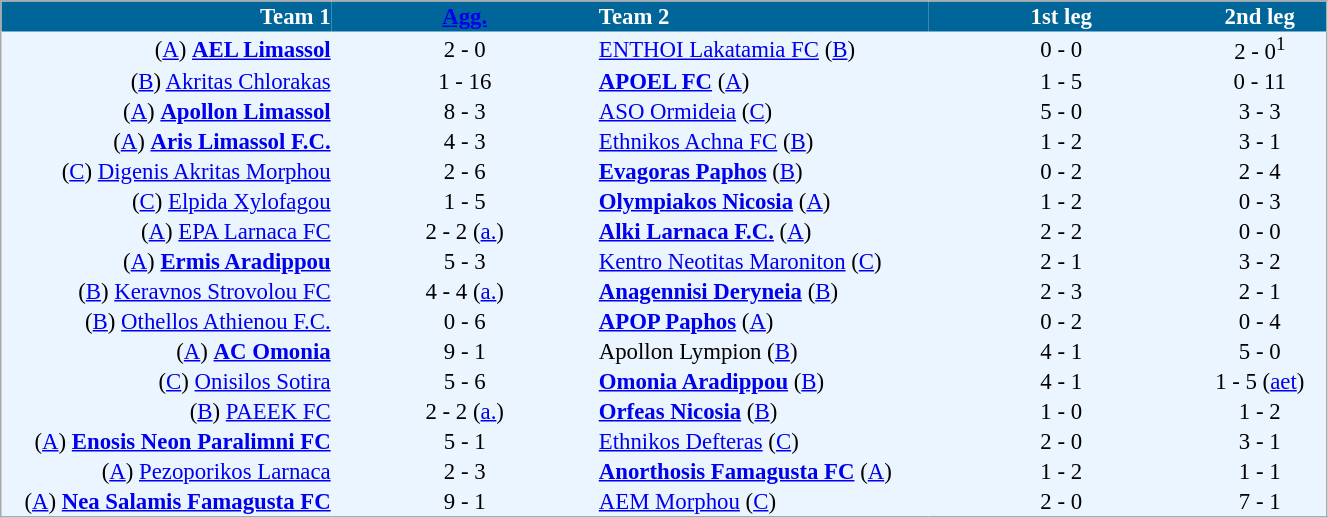<table cellspacing="0" style="background: #EBF5FF; border: 1px #aaa solid; border-collapse: collapse; font-size: 95%;" width=70%>
<tr bgcolor=#006699 style="color:white;">
<th width=25% align="right">Team 1</th>
<th width=20% align="center"><a href='#'>Agg.</a></th>
<th width=25% align="left">Team 2</th>
<th width=20% align="center">1st leg</th>
<th width=20% align="center">2nd leg</th>
</tr>
<tr>
<td align=right>(<a href='#'>A</a>) <strong><a href='#'>AEL Limassol</a></strong></td>
<td align=center>2 - 0</td>
<td align=left><a href='#'>ENTHOI Lakatamia FC</a> (<a href='#'>B</a>)</td>
<td align=center>0 - 0</td>
<td align=center>2 - 0<sup>1</sup></td>
</tr>
<tr>
<td align=right>(<a href='#'>B</a>) <a href='#'>Akritas Chlorakas</a></td>
<td align=center>1 - 16</td>
<td align=left><strong><a href='#'>APOEL FC</a></strong> (<a href='#'>A</a>)</td>
<td align=center>1 - 5</td>
<td align=center>0 - 11</td>
</tr>
<tr>
<td align=right>(<a href='#'>A</a>) <strong><a href='#'>Apollon Limassol</a></strong></td>
<td align=center>8 - 3</td>
<td align=left><a href='#'>ASO Ormideia</a> (<a href='#'>C</a>)</td>
<td align=center>5 - 0</td>
<td align=center>3 - 3</td>
</tr>
<tr>
<td align=right>(<a href='#'>A</a>) <strong><a href='#'>Aris Limassol F.C.</a></strong></td>
<td align=center>4 - 3</td>
<td align=left><a href='#'>Ethnikos Achna FC</a> (<a href='#'>B</a>)</td>
<td align=center>1 - 2</td>
<td align=center>3 - 1</td>
</tr>
<tr>
<td align=right>(<a href='#'>C</a>) <a href='#'>Digenis Akritas Morphou</a></td>
<td align=center>2 - 6</td>
<td align=left><strong><a href='#'>Evagoras Paphos</a></strong> (<a href='#'>B</a>)</td>
<td align=center>0 - 2</td>
<td align=center>2 - 4</td>
</tr>
<tr>
<td align=right>(<a href='#'>C</a>) <a href='#'>Elpida Xylofagou</a></td>
<td align=center>1 - 5</td>
<td align=left><strong><a href='#'>Olympiakos Nicosia</a></strong> (<a href='#'>A</a>)</td>
<td align=center>1 - 2</td>
<td align=center>0 - 3</td>
</tr>
<tr>
<td align=right>(<a href='#'>A</a>) <a href='#'>EPA Larnaca FC</a></td>
<td align=center>2 - 2 (<a href='#'>a.</a>)</td>
<td align=left><strong><a href='#'>Alki Larnaca F.C.</a></strong> (<a href='#'>A</a>)</td>
<td align=center>2 - 2</td>
<td align=center>0 - 0</td>
</tr>
<tr>
<td align=right>(<a href='#'>A</a>) <strong><a href='#'>Ermis Aradippou</a></strong></td>
<td align=center>5 - 3</td>
<td align=left><a href='#'>Kentro Neotitas Maroniton</a> (<a href='#'>C</a>)</td>
<td align=center>2 - 1</td>
<td align=center>3 - 2</td>
</tr>
<tr>
<td align=right>(<a href='#'>B</a>) <a href='#'>Keravnos Strovolou FC</a></td>
<td align=center>4 - 4 (<a href='#'>a.</a>)</td>
<td align=left><strong><a href='#'>Anagennisi Deryneia</a></strong> (<a href='#'>B</a>)</td>
<td align=center>2 - 3</td>
<td align=center>2 - 1</td>
</tr>
<tr>
<td align=right>(<a href='#'>B</a>) <a href='#'>Othellos Athienou F.C.</a></td>
<td align=center>0 - 6</td>
<td align=left><strong><a href='#'>APOP Paphos</a></strong> (<a href='#'>A</a>)</td>
<td align=center>0 - 2</td>
<td align=center>0 - 4</td>
</tr>
<tr>
<td align=right>(<a href='#'>A</a>) <strong><a href='#'>AC Omonia</a></strong></td>
<td align=center>9 - 1</td>
<td align=left>Apollon Lympion (<a href='#'>B</a>)</td>
<td align=center>4 - 1</td>
<td align=center>5 - 0</td>
</tr>
<tr>
<td align=right>(<a href='#'>C</a>) <a href='#'>Onisilos Sotira</a></td>
<td align=center>5 - 6</td>
<td align=left><strong><a href='#'>Omonia Aradippou</a></strong> (<a href='#'>B</a>)</td>
<td align=center>4 - 1</td>
<td align=center>1 - 5 (<a href='#'>aet</a>)</td>
</tr>
<tr>
<td align=right>(<a href='#'>B</a>) <a href='#'>PAEEK FC</a></td>
<td align=center>2 - 2 (<a href='#'>a.</a>)</td>
<td align=left><strong><a href='#'>Orfeas Nicosia</a></strong> (<a href='#'>B</a>)</td>
<td align=center>1 - 0</td>
<td align=center>1 - 2</td>
</tr>
<tr>
<td align=right>(<a href='#'>A</a>) <strong><a href='#'>Enosis Neon Paralimni FC</a></strong></td>
<td align=center>5 - 1</td>
<td align=left><a href='#'>Ethnikos Defteras</a> (<a href='#'>C</a>)</td>
<td align=center>2 - 0</td>
<td align=center>3 - 1</td>
</tr>
<tr>
<td align=right>(<a href='#'>A</a>) <a href='#'>Pezoporikos Larnaca</a></td>
<td align=center>2 - 3</td>
<td align=left><strong><a href='#'>Anorthosis Famagusta FC</a></strong> (<a href='#'>A</a>)</td>
<td align=center>1 - 2</td>
<td align=center>1 - 1</td>
</tr>
<tr>
<td align=right>(<a href='#'>A</a>) <strong><a href='#'>Nea Salamis Famagusta FC</a></strong></td>
<td align=center>9 - 1</td>
<td align=left><a href='#'>AEM Morphou</a> (<a href='#'>C</a>)</td>
<td align=center>2 - 0</td>
<td align=center>7 - 1</td>
</tr>
<tr>
</tr>
</table>
